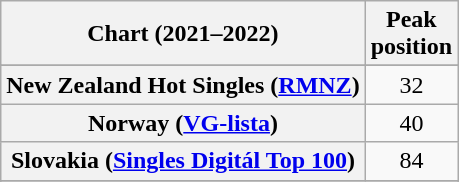<table class="wikitable sortable plainrowheaders" style="text-align:center">
<tr>
<th scope="col">Chart (2021–2022)</th>
<th scope="col">Peak<br>position</th>
</tr>
<tr>
</tr>
<tr>
</tr>
<tr>
</tr>
<tr>
</tr>
<tr>
</tr>
<tr>
</tr>
<tr>
</tr>
<tr>
</tr>
<tr>
<th scope="row">New Zealand Hot Singles (<a href='#'>RMNZ</a>)</th>
<td>32</td>
</tr>
<tr>
<th scope="row">Norway (<a href='#'>VG-lista</a>)</th>
<td>40</td>
</tr>
<tr>
<th scope="row">Slovakia (<a href='#'>Singles Digitál Top 100</a>)</th>
<td>84</td>
</tr>
<tr>
</tr>
<tr>
</tr>
</table>
